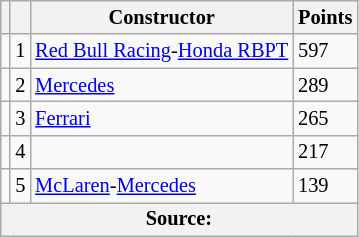<table class="wikitable" style="font-size: 85%;">
<tr>
<th scope="col"></th>
<th scope="col"></th>
<th scope="col">Constructor</th>
<th scope="col">Points</th>
</tr>
<tr>
<td align="left"></td>
<td align="center">1</td>
<td> <a href='#'>Red Bull Racing</a>-<a href='#'>Honda RBPT</a></td>
<td align="left">597</td>
</tr>
<tr>
<td align="left"></td>
<td align="center">2</td>
<td> <a href='#'>Mercedes</a></td>
<td align="left">289</td>
</tr>
<tr>
<td align="left"></td>
<td align="center">3</td>
<td> <a href='#'>Ferrari</a></td>
<td align="left">265</td>
</tr>
<tr>
<td align="left"></td>
<td align="center">4</td>
<td></td>
<td align="left">217</td>
</tr>
<tr>
<td align="left"></td>
<td align="center">5</td>
<td> <a href='#'>McLaren</a>-<a href='#'>Mercedes</a></td>
<td align="left">139</td>
</tr>
<tr>
<th colspan=4>Source:</th>
</tr>
</table>
